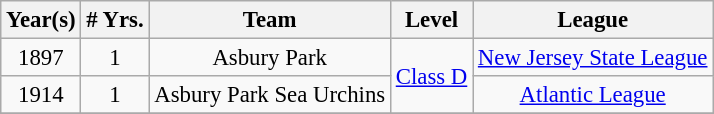<table class="wikitable" style="text-align:center; font-size: 95%;">
<tr>
<th>Year(s)</th>
<th># Yrs.</th>
<th>Team</th>
<th>Level</th>
<th>League</th>
</tr>
<tr>
<td>1897</td>
<td>1</td>
<td>Asbury Park</td>
<td rowspan=2><a href='#'>Class D</a></td>
<td><a href='#'>New Jersey State League</a></td>
</tr>
<tr>
<td>1914</td>
<td>1</td>
<td>Asbury Park Sea Urchins</td>
<td><a href='#'>Atlantic League</a></td>
</tr>
<tr>
</tr>
</table>
